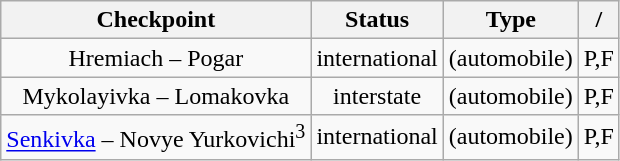<table class="wikitable collapsible" style="text-align:center">
<tr>
<th>Checkpoint</th>
<th>Status</th>
<th>Type</th>
<th>/</th>
</tr>
<tr>
<td>Hremiach – Pogar</td>
<td>international</td>
<td>(automobile)</td>
<td>P,F</td>
</tr>
<tr>
<td>Mykolayivka – Lomakovka</td>
<td>interstate</td>
<td>(automobile)</td>
<td>P,F</td>
</tr>
<tr>
<td><a href='#'>Senkivka</a> – Novye Yurkovichi<sup>3</sup></td>
<td>international</td>
<td>(automobile)</td>
<td>P,F</td>
</tr>
</table>
